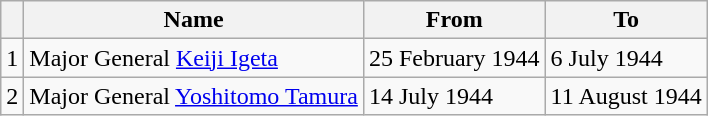<table class=wikitable>
<tr>
<th></th>
<th>Name</th>
<th>From</th>
<th>To</th>
</tr>
<tr>
<td>1</td>
<td>Major General <a href='#'>Keiji Igeta</a></td>
<td>25 February 1944</td>
<td>6 July 1944</td>
</tr>
<tr>
<td>2</td>
<td>Major General <a href='#'>Yoshitomo Tamura</a></td>
<td>14 July 1944</td>
<td>11 August 1944</td>
</tr>
</table>
